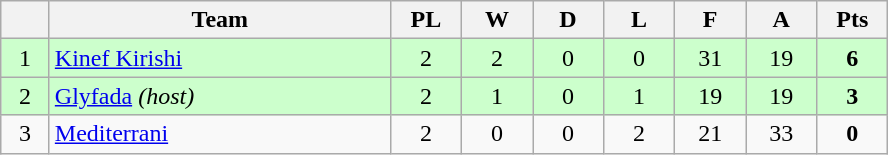<table class="wikitable" border="1" style="text-align:center">
<tr>
<th width=25></th>
<th width=220>Team</th>
<th width=40>PL</th>
<th width=40>W</th>
<th width=40>D</th>
<th width=40>L</th>
<th width=40>F</th>
<th width=40>A</th>
<th width=40>Pts</th>
</tr>
<tr style="background:#cfc;">
<td>1</td>
<td align=left> <a href='#'>Kinef Kirishi</a></td>
<td>2</td>
<td>2</td>
<td>0</td>
<td>0</td>
<td>31</td>
<td>19</td>
<td><strong>6</strong></td>
</tr>
<tr style="background:#cfc;">
<td>2</td>
<td align=left> <a href='#'>Glyfada</a> <em>(host)</em></td>
<td>2</td>
<td>1</td>
<td>0</td>
<td>1</td>
<td>19</td>
<td>19</td>
<td><strong>3</strong></td>
</tr>
<tr>
<td>3</td>
<td align=left> <a href='#'>Mediterrani</a></td>
<td>2</td>
<td>0</td>
<td>0</td>
<td>2</td>
<td>21</td>
<td>33</td>
<td><strong>0</strong></td>
</tr>
</table>
